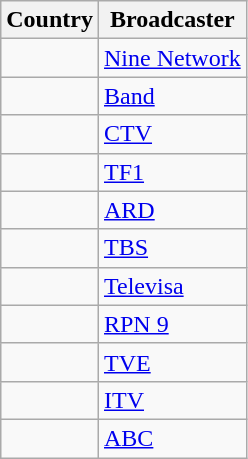<table class="wikitable">
<tr>
<th align=center>Country</th>
<th align=center>Broadcaster</th>
</tr>
<tr>
<td></td>
<td><a href='#'>Nine Network</a></td>
</tr>
<tr>
<td></td>
<td><a href='#'>Band</a></td>
</tr>
<tr>
<td></td>
<td><a href='#'>CTV</a></td>
</tr>
<tr>
<td></td>
<td><a href='#'>TF1</a></td>
</tr>
<tr>
<td></td>
<td><a href='#'>ARD</a></td>
</tr>
<tr>
<td></td>
<td><a href='#'>TBS</a></td>
</tr>
<tr>
<td></td>
<td><a href='#'>Televisa</a></td>
</tr>
<tr>
<td></td>
<td><a href='#'>RPN 9</a></td>
</tr>
<tr>
<td></td>
<td><a href='#'>TVE</a></td>
</tr>
<tr>
<td></td>
<td><a href='#'>ITV</a></td>
</tr>
<tr>
<td></td>
<td><a href='#'>ABC</a></td>
</tr>
</table>
